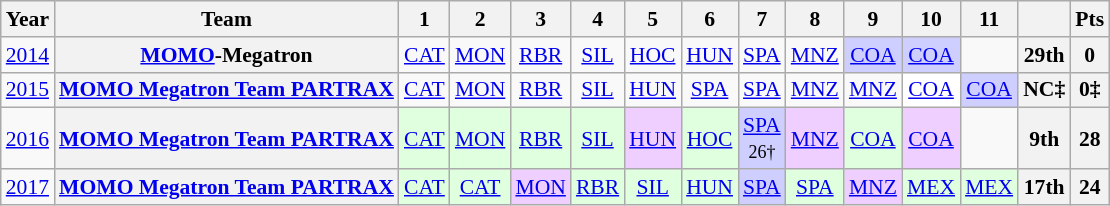<table class="wikitable" style="text-align:center; font-size:90%">
<tr>
<th>Year</th>
<th>Team</th>
<th>1</th>
<th>2</th>
<th>3</th>
<th>4</th>
<th>5</th>
<th>6</th>
<th>7</th>
<th>8</th>
<th>9</th>
<th>10</th>
<th>11</th>
<th></th>
<th>Pts</th>
</tr>
<tr>
<td><a href='#'>2014</a></td>
<th><a href='#'>MOMO</a>-Megatron</th>
<td><a href='#'>CAT</a></td>
<td><a href='#'>MON</a></td>
<td><a href='#'>RBR</a></td>
<td><a href='#'>SIL</a></td>
<td><a href='#'>HOC</a></td>
<td><a href='#'>HUN</a></td>
<td><a href='#'>SPA</a></td>
<td><a href='#'>MNZ</a></td>
<td style="background:#CFCFFF;"><a href='#'>COA</a><br></td>
<td style="background:#CFCFFF;"><a href='#'>COA</a><br></td>
<td></td>
<th>29th</th>
<th>0</th>
</tr>
<tr>
<td><a href='#'>2015</a></td>
<th><a href='#'>MOMO Megatron Team PARTRAX</a></th>
<td><a href='#'>CAT</a></td>
<td><a href='#'>MON</a></td>
<td><a href='#'>RBR</a></td>
<td><a href='#'>SIL</a></td>
<td><a href='#'>HUN</a></td>
<td><a href='#'>SPA</a></td>
<td><a href='#'>SPA</a></td>
<td><a href='#'>MNZ</a></td>
<td><a href='#'>MNZ</a></td>
<td style="background:#FFFFFF;"><a href='#'>COA</a><br></td>
<td style="background:#CFCFFF;"><a href='#'>COA</a><br></td>
<th>NC‡</th>
<th>0‡</th>
</tr>
<tr>
<td><a href='#'>2016</a></td>
<th><a href='#'>MOMO Megatron Team PARTRAX</a></th>
<td style="background:#DFFFDF;"><a href='#'>CAT</a><br></td>
<td style="background:#DFFFDF;"><a href='#'>MON</a><br></td>
<td style="background:#DFFFDF;"><a href='#'>RBR</a><br></td>
<td style="background:#DFFFDF;"><a href='#'>SIL</a><br></td>
<td style="background:#EFCFFF;"><a href='#'>HUN</a><br></td>
<td style="background:#DFFFDF;"><a href='#'>HOC</a><br></td>
<td style="background:#CFCFFF;"><a href='#'>SPA</a><br><small>26†</small></td>
<td style="background:#EFCFFF;"><a href='#'>MNZ</a><br></td>
<td style="background:#DFFFDF;"><a href='#'>COA</a><br></td>
<td style="background:#EFCFFF;"><a href='#'>COA</a><br></td>
<td></td>
<th>9th</th>
<th>28</th>
</tr>
<tr>
<td><a href='#'>2017</a></td>
<th><a href='#'>MOMO Megatron Team PARTRAX</a></th>
<td style="background:#DFFFDF;"><a href='#'>CAT</a><br></td>
<td style="background:#DFFFDF;"><a href='#'>CAT</a><br></td>
<td style="background:#EFCFFF;"><a href='#'>MON</a><br></td>
<td style="background:#DFFFDF;"><a href='#'>RBR</a><br></td>
<td style="background:#DFFFDF;"><a href='#'>SIL</a><br></td>
<td style="background:#DFFFDF;"><a href='#'>HUN</a><br></td>
<td style="background:#CFCFFF;"><a href='#'>SPA</a><br></td>
<td style="background:#DFFFDF;"><a href='#'>SPA</a><br></td>
<td style="background:#EFCFFF;"><a href='#'>MNZ</a><br></td>
<td style="background:#DFFFDF;"><a href='#'>MEX</a><br></td>
<td style="background:#DFFFDF;"><a href='#'>MEX</a><br></td>
<th>17th</th>
<th>24</th>
</tr>
</table>
